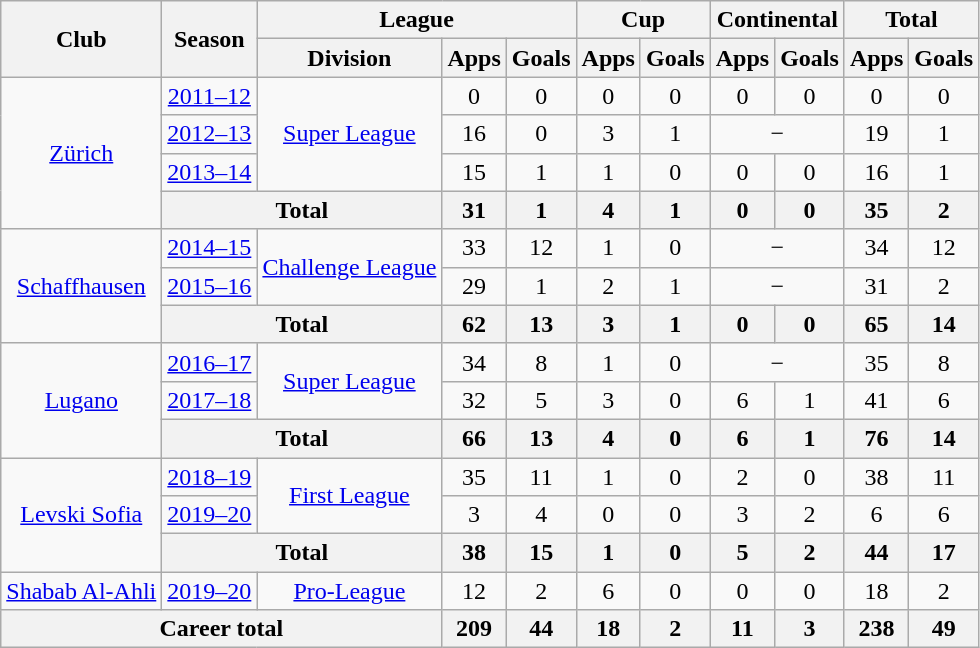<table class="wikitable" style="text-align:center">
<tr>
<th rowspan="2">Club</th>
<th rowspan="2">Season</th>
<th colspan="3">League</th>
<th colspan="2">Cup</th>
<th colspan="2">Continental</th>
<th colspan="2">Total</th>
</tr>
<tr>
<th>Division</th>
<th>Apps</th>
<th>Goals</th>
<th>Apps</th>
<th>Goals</th>
<th>Apps</th>
<th>Goals</th>
<th>Apps</th>
<th>Goals</th>
</tr>
<tr>
<td rowspan="4"><a href='#'>Zürich</a></td>
<td><a href='#'>2011–12</a></td>
<td rowspan="3"><a href='#'>Super League</a></td>
<td>0</td>
<td>0</td>
<td>0</td>
<td>0</td>
<td>0</td>
<td>0</td>
<td>0</td>
<td>0</td>
</tr>
<tr>
<td><a href='#'>2012–13</a></td>
<td>16</td>
<td>0</td>
<td>3</td>
<td>1</td>
<td colspan="2">−</td>
<td>19</td>
<td>1</td>
</tr>
<tr>
<td><a href='#'>2013–14</a></td>
<td>15</td>
<td>1</td>
<td>1</td>
<td>0</td>
<td>0</td>
<td>0</td>
<td>16</td>
<td>1</td>
</tr>
<tr>
<th colspan="2">Total</th>
<th>31</th>
<th>1</th>
<th>4</th>
<th>1</th>
<th>0</th>
<th>0</th>
<th>35</th>
<th>2</th>
</tr>
<tr>
<td rowspan="3"><a href='#'>Schaffhausen</a></td>
<td><a href='#'>2014–15</a></td>
<td rowspan="2"><a href='#'>Challenge League</a></td>
<td>33</td>
<td>12</td>
<td>1</td>
<td>0</td>
<td colspan="2">−</td>
<td>34</td>
<td>12</td>
</tr>
<tr>
<td><a href='#'>2015–16</a></td>
<td>29</td>
<td>1</td>
<td>2</td>
<td>1</td>
<td colspan="2">−</td>
<td>31</td>
<td>2</td>
</tr>
<tr>
<th colspan="2">Total</th>
<th>62</th>
<th>13</th>
<th>3</th>
<th>1</th>
<th>0</th>
<th>0</th>
<th>65</th>
<th>14</th>
</tr>
<tr>
<td rowspan="3"><a href='#'>Lugano</a></td>
<td><a href='#'>2016–17</a></td>
<td rowspan="2"><a href='#'>Super League</a></td>
<td>34</td>
<td>8</td>
<td>1</td>
<td>0</td>
<td colspan="2">−</td>
<td>35</td>
<td>8</td>
</tr>
<tr>
<td><a href='#'>2017–18</a></td>
<td>32</td>
<td>5</td>
<td>3</td>
<td>0</td>
<td>6</td>
<td>1</td>
<td>41</td>
<td>6</td>
</tr>
<tr>
<th colspan="2">Total</th>
<th>66</th>
<th>13</th>
<th>4</th>
<th>0</th>
<th>6</th>
<th>1</th>
<th>76</th>
<th>14</th>
</tr>
<tr>
<td rowspan="3"><a href='#'>Levski Sofia</a></td>
<td><a href='#'>2018–19</a></td>
<td rowspan="2"><a href='#'>First League</a></td>
<td>35</td>
<td>11</td>
<td>1</td>
<td>0</td>
<td>2</td>
<td>0</td>
<td>38</td>
<td>11</td>
</tr>
<tr>
<td><a href='#'>2019–20</a></td>
<td>3</td>
<td>4</td>
<td>0</td>
<td>0</td>
<td>3</td>
<td>2</td>
<td>6</td>
<td>6</td>
</tr>
<tr>
<th colspan="2">Total</th>
<th>38</th>
<th>15</th>
<th>1</th>
<th>0</th>
<th>5</th>
<th>2</th>
<th>44</th>
<th>17</th>
</tr>
<tr>
<td rowspan="1"><a href='#'>Shabab Al-Ahli</a></td>
<td><a href='#'>2019–20</a></td>
<td rowspan="1"><a href='#'>Pro-League</a></td>
<td>12</td>
<td>2</td>
<td>6</td>
<td>0</td>
<td>0</td>
<td>0</td>
<td>18</td>
<td>2</td>
</tr>
<tr>
<th colspan=3>Career total</th>
<th>209</th>
<th>44</th>
<th>18</th>
<th>2</th>
<th>11</th>
<th>3</th>
<th>238</th>
<th>49</th>
</tr>
</table>
